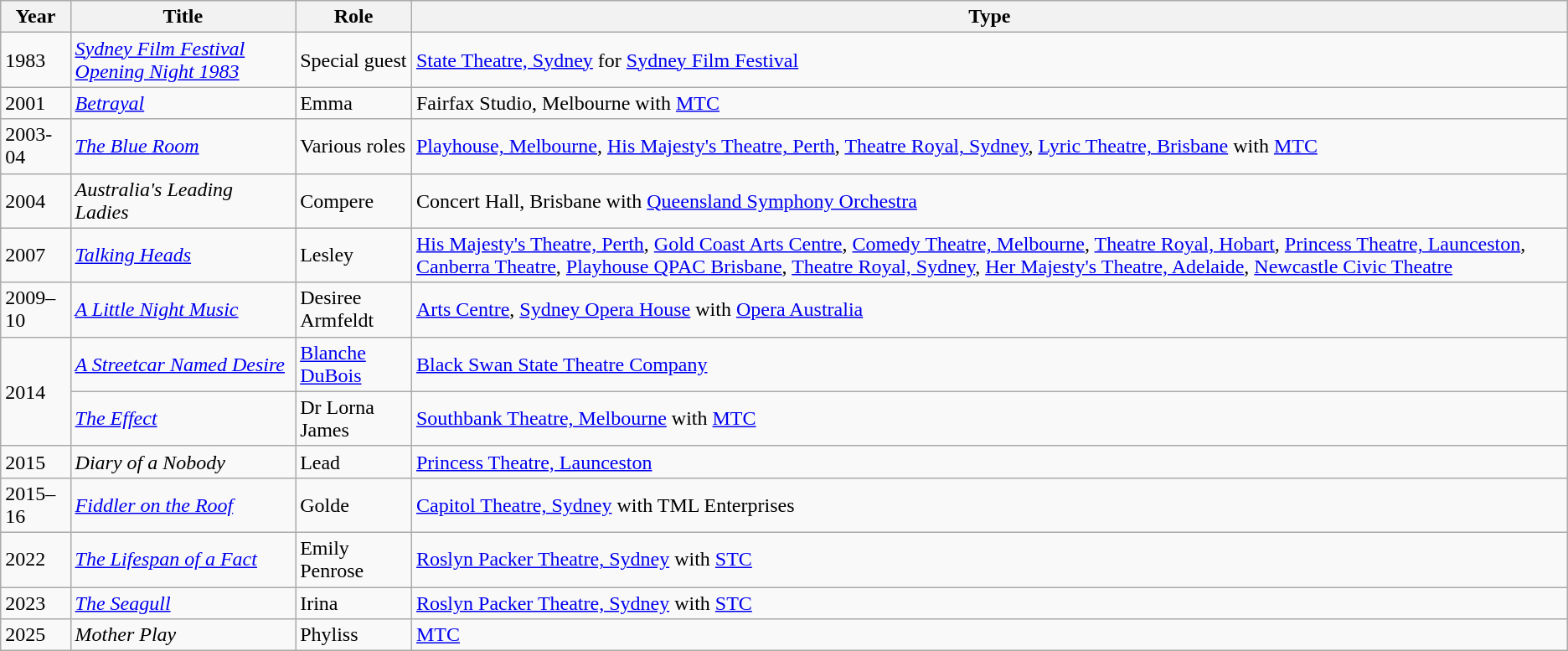<table class="wikitable plainrowheaders sortable">
<tr>
<th>Year</th>
<th>Title</th>
<th>Role</th>
<th>Type</th>
</tr>
<tr>
<td>1983</td>
<td><em><a href='#'>Sydney Film Festival Opening Night 1983</a></em></td>
<td>Special guest</td>
<td><a href='#'>State Theatre, Sydney</a> for <a href='#'>Sydney Film Festival</a></td>
</tr>
<tr>
<td>2001</td>
<td><em><a href='#'>Betrayal</a></em></td>
<td>Emma</td>
<td>Fairfax Studio, Melbourne with <a href='#'>MTC</a></td>
</tr>
<tr>
<td>2003-04</td>
<td><em><a href='#'>The Blue Room</a></em></td>
<td>Various roles</td>
<td><a href='#'>Playhouse, Melbourne</a>, <a href='#'>His Majesty's Theatre, Perth</a>, <a href='#'>Theatre Royal, Sydney</a>, <a href='#'>Lyric Theatre, Brisbane</a> with <a href='#'>MTC</a></td>
</tr>
<tr>
<td>2004</td>
<td><em>Australia's Leading Ladies</em></td>
<td>Compere</td>
<td>Concert Hall, Brisbane with <a href='#'>Queensland Symphony Orchestra</a></td>
</tr>
<tr>
<td>2007</td>
<td><em><a href='#'>Talking Heads</a></em></td>
<td>Lesley</td>
<td><a href='#'>His Majesty's Theatre, Perth</a>, <a href='#'>Gold Coast Arts Centre</a>, <a href='#'>Comedy Theatre, Melbourne</a>, <a href='#'>Theatre Royal, Hobart</a>, <a href='#'>Princess Theatre, Launceston</a>, <a href='#'>Canberra Theatre</a>, <a href='#'>Playhouse QPAC Brisbane</a>, <a href='#'>Theatre Royal, Sydney</a>, <a href='#'>Her Majesty's Theatre, Adelaide</a>, <a href='#'>Newcastle Civic Theatre</a></td>
</tr>
<tr>
<td>2009–10</td>
<td><em><a href='#'>A Little Night Music</a></em></td>
<td>Desiree Armfeldt</td>
<td><a href='#'>Arts Centre</a>, <a href='#'>Sydney Opera House</a> with <a href='#'>Opera Australia</a></td>
</tr>
<tr>
<td rowspan="2">2014</td>
<td><em><a href='#'>A Streetcar Named Desire</a></em></td>
<td><a href='#'>Blanche DuBois</a></td>
<td><a href='#'>Black Swan State Theatre Company</a></td>
</tr>
<tr>
<td><em><a href='#'>The Effect</a></em></td>
<td>Dr Lorna James</td>
<td><a href='#'>Southbank Theatre, Melbourne</a> with <a href='#'>MTC</a></td>
</tr>
<tr>
<td>2015</td>
<td><em>Diary of a Nobody</em></td>
<td>Lead</td>
<td><a href='#'>Princess Theatre, Launceston</a></td>
</tr>
<tr>
<td>2015–16</td>
<td><em><a href='#'>Fiddler on the Roof</a></em></td>
<td>Golde</td>
<td><a href='#'>Capitol Theatre, Sydney</a> with TML Enterprises</td>
</tr>
<tr>
<td>2022</td>
<td><em><a href='#'>The Lifespan of a Fact</a></em></td>
<td>Emily Penrose</td>
<td><a href='#'>Roslyn Packer Theatre, Sydney</a> with <a href='#'>STC</a></td>
</tr>
<tr>
<td>2023</td>
<td><em><a href='#'>The Seagull</a></em></td>
<td>Irina</td>
<td><a href='#'>Roslyn Packer Theatre, Sydney</a> with <a href='#'>STC</a></td>
</tr>
<tr>
<td>2025</td>
<td><em>Mother Play</em></td>
<td>Phyliss</td>
<td><a href='#'>MTC</a></td>
</tr>
</table>
